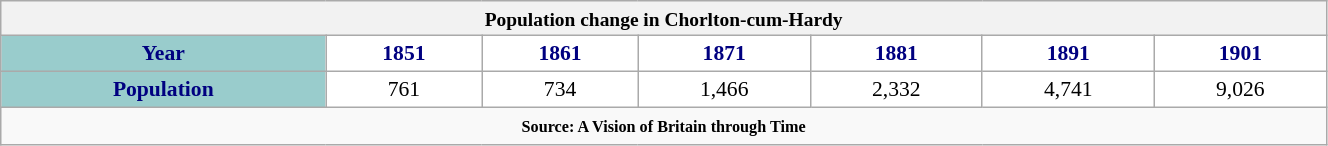<table class="wikitable" style="font-size:90%; width:70%; border:0; text-align:center; line-height:120%;">
<tr>
<th colspan="20" style="text-align:center;font-size:90%;">Population change in Chorlton-cum-Hardy</th>
</tr>
<tr>
<th style="background:#9cc; color:navy; height:17px;">Year</th>
<th style="background:#fff; color:navy;">1851</th>
<th style="background:#fff; color:navy;">1861</th>
<th style="background:#fff; color:navy;">1871</th>
<th style="background:#fff; color:navy;">1881</th>
<th style="background:#fff; color:navy;">1891</th>
<th style="background:#fff; color:navy;">1901</th>
</tr>
<tr style="text-align:center;">
<th style="background:#9cc; color:navy; height:17px;">Population</th>
<td style="background:#fff; color:black;">761</td>
<td style="background:#fff; color:black;">734</td>
<td style="background:#fff; color:black;">1,466</td>
<td style="background:#fff; color:black;">2,332</td>
<td style="background:#fff; color:black;">4,741</td>
<td style="background:#fff; color:black;">9,026</td>
</tr>
<tr>
<td colspan="20" style="text-align:center;font-size:90%;"><small><strong>Source: A Vision of Britain through Time</strong></small></td>
</tr>
</table>
